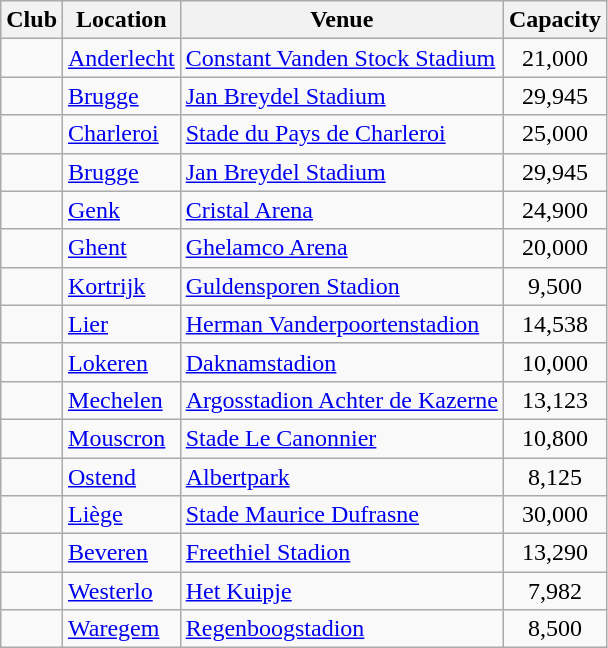<table class="wikitable sortable">
<tr>
<th>Club</th>
<th>Location</th>
<th>Venue</th>
<th>Capacity </th>
</tr>
<tr>
<td></td>
<td><a href='#'>Anderlecht</a></td>
<td><a href='#'>Constant Vanden Stock Stadium</a></td>
<td style="text-align:center;">21,000</td>
</tr>
<tr>
<td></td>
<td><a href='#'>Brugge</a></td>
<td><a href='#'>Jan Breydel Stadium</a></td>
<td style="text-align:center;">29,945</td>
</tr>
<tr>
<td></td>
<td><a href='#'>Charleroi</a></td>
<td><a href='#'>Stade du Pays de Charleroi</a></td>
<td style="text-align:center;">25,000</td>
</tr>
<tr>
<td></td>
<td><a href='#'>Brugge</a></td>
<td><a href='#'>Jan Breydel Stadium</a></td>
<td style="text-align:center;">29,945</td>
</tr>
<tr>
<td></td>
<td><a href='#'>Genk</a></td>
<td><a href='#'>Cristal Arena</a></td>
<td style="text-align:center;">24,900</td>
</tr>
<tr>
<td></td>
<td><a href='#'>Ghent</a></td>
<td><a href='#'>Ghelamco Arena</a></td>
<td style="text-align:center;">20,000</td>
</tr>
<tr>
<td></td>
<td><a href='#'>Kortrijk</a></td>
<td><a href='#'>Guldensporen Stadion</a></td>
<td style="text-align:center;">9,500</td>
</tr>
<tr>
<td></td>
<td><a href='#'>Lier</a></td>
<td><a href='#'>Herman Vanderpoortenstadion</a></td>
<td style="text-align:center;">14,538</td>
</tr>
<tr>
<td></td>
<td><a href='#'>Lokeren</a></td>
<td><a href='#'>Daknamstadion</a></td>
<td style="text-align:center;">10,000</td>
</tr>
<tr>
<td></td>
<td><a href='#'>Mechelen</a></td>
<td><a href='#'>Argosstadion Achter de Kazerne</a></td>
<td style="text-align:center;">13,123</td>
</tr>
<tr>
<td></td>
<td><a href='#'>Mouscron</a></td>
<td><a href='#'>Stade Le Canonnier</a></td>
<td style="text-align:center;">10,800</td>
</tr>
<tr>
<td></td>
<td><a href='#'>Ostend</a></td>
<td><a href='#'>Albertpark</a></td>
<td style="text-align:center;">8,125</td>
</tr>
<tr>
<td></td>
<td><a href='#'>Liège</a></td>
<td><a href='#'>Stade Maurice Dufrasne</a></td>
<td style="text-align:center;">30,000</td>
</tr>
<tr>
<td></td>
<td><a href='#'>Beveren</a></td>
<td><a href='#'>Freethiel Stadion</a></td>
<td style="text-align:center;">13,290</td>
</tr>
<tr>
<td></td>
<td><a href='#'>Westerlo</a></td>
<td><a href='#'>Het Kuipje</a></td>
<td style="text-align:center">7,982</td>
</tr>
<tr>
<td></td>
<td><a href='#'>Waregem</a></td>
<td><a href='#'>Regenboogstadion</a></td>
<td style="text-align:center;">8,500</td>
</tr>
</table>
